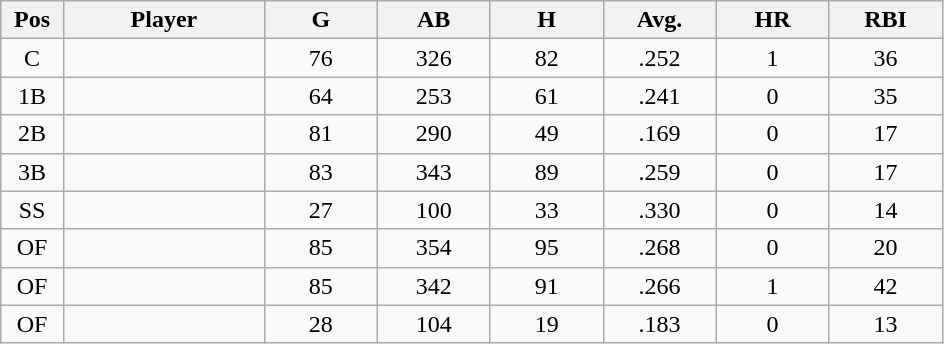<table class="wikitable sortable">
<tr>
<th bgcolor="#DDDDFF" width="5%">Pos</th>
<th bgcolor="#DDDDFF" width="16%">Player</th>
<th bgcolor="#DDDDFF" width="9%">G</th>
<th bgcolor="#DDDDFF" width="9%">AB</th>
<th bgcolor="#DDDDFF" width="9%">H</th>
<th bgcolor="#DDDDFF" width="9%">Avg.</th>
<th bgcolor="#DDDDFF" width="9%">HR</th>
<th bgcolor="#DDDDFF" width="9%">RBI</th>
</tr>
<tr align="center">
<td>C</td>
<td></td>
<td>76</td>
<td>326</td>
<td>82</td>
<td>.252</td>
<td>1</td>
<td>36</td>
</tr>
<tr align="center">
<td>1B</td>
<td></td>
<td>64</td>
<td>253</td>
<td>61</td>
<td>.241</td>
<td>0</td>
<td>35</td>
</tr>
<tr align="center">
<td>2B</td>
<td></td>
<td>81</td>
<td>290</td>
<td>49</td>
<td>.169</td>
<td>0</td>
<td>17</td>
</tr>
<tr align="center">
<td>3B</td>
<td></td>
<td>83</td>
<td>343</td>
<td>89</td>
<td>.259</td>
<td>0</td>
<td>17</td>
</tr>
<tr align="center">
<td>SS</td>
<td></td>
<td>27</td>
<td>100</td>
<td>33</td>
<td>.330</td>
<td>0</td>
<td>14</td>
</tr>
<tr align="center">
<td>OF</td>
<td></td>
<td>85</td>
<td>354</td>
<td>95</td>
<td>.268</td>
<td>0</td>
<td>20</td>
</tr>
<tr align="center">
<td>OF</td>
<td></td>
<td>85</td>
<td>342</td>
<td>91</td>
<td>.266</td>
<td>1</td>
<td>42</td>
</tr>
<tr align="center">
<td>OF</td>
<td></td>
<td>28</td>
<td>104</td>
<td>19</td>
<td>.183</td>
<td>0</td>
<td>13</td>
</tr>
</table>
